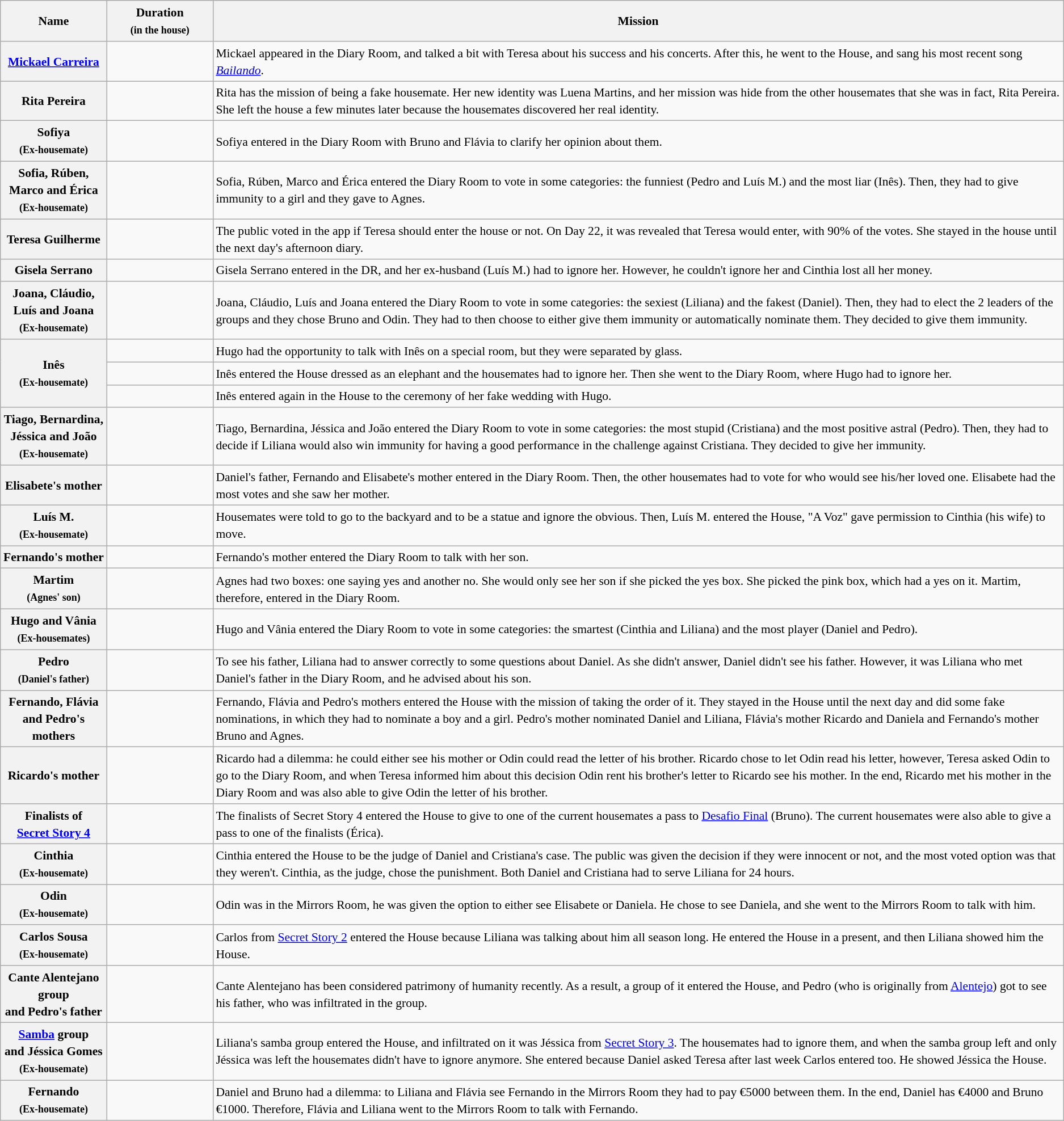<table class="wikitable" style="font-size:90%; line-height:20px">
<tr>
<th style="width:10%">Name</th>
<th style="width:10%">Duration<br><small>(in the house)</small></th>
<th style="width:80%">Mission</th>
</tr>
<tr>
<th><a href='#'>Mickael Carreira</a></th>
<td></td>
<td>Mickael appeared in the Diary Room, and talked a bit with Teresa about his success and his concerts. After this, he went to the House, and sang his most recent song <em><a href='#'>Bailando</a></em>.</td>
</tr>
<tr>
<th>Rita Pereira</th>
<td></td>
<td>Rita has the mission of being a fake housemate. Her new identity was Luena Martins, and her mission was hide from the other housemates that she was in fact, Rita Pereira. She left the house a few minutes later because the housemates discovered her real identity.</td>
</tr>
<tr>
<th>Sofiya<br><small>(Ex-housemate)</small></th>
<td></td>
<td>Sofiya entered in the Diary Room with Bruno and Flávia to clarify her opinion about them.</td>
</tr>
<tr>
<th>Sofia, Rúben, Marco and Érica<br><small>(Ex-housemate)</small></th>
<td></td>
<td>Sofia, Rúben, Marco and Érica entered the Diary Room to vote in some categories: the funniest (Pedro and Luís M.) and the most liar (Inês). Then, they had to give immunity to a girl and they gave to Agnes.</td>
</tr>
<tr>
<th>Teresa Guilherme</th>
<td></td>
<td>The public voted in the app if Teresa should enter the house or not. On Day 22, it was revealed that Teresa would enter, with 90% of the votes. She stayed in the house until the next day's afternoon diary.</td>
</tr>
<tr>
<th>Gisela Serrano</th>
<td></td>
<td>Gisela Serrano entered in the DR, and her ex-husband (Luís M.) had to ignore her. However, he couldn't ignore her and Cinthia lost all her money.</td>
</tr>
<tr>
<th>Joana, Cláudio, Luís and Joana<br><small>(Ex-housemate)</small></th>
<td></td>
<td>Joana, Cláudio, Luís and Joana entered the Diary Room to vote in some categories: the sexiest (Liliana) and the fakest (Daniel). Then, they had to elect the 2 leaders of the groups and they chose Bruno and Odin. They had to then choose to either give them immunity or automatically nominate them. They decided to give them immunity.</td>
</tr>
<tr>
<th rowspan="3">Inês<br><small>(Ex-housemate)</small></th>
<td></td>
<td>Hugo had the opportunity to talk with Inês on a special room, but they were separated by glass.</td>
</tr>
<tr>
<td></td>
<td>Inês entered the House dressed as an elephant and the housemates had to ignore her. Then she went to the Diary Room, where Hugo had to ignore her.</td>
</tr>
<tr>
<td></td>
<td>Inês entered again in the House to the ceremony of her fake wedding with Hugo.</td>
</tr>
<tr>
<th>Tiago, Bernardina, Jéssica and João<br><small>(Ex-housemate)</small></th>
<td></td>
<td>Tiago, Bernardina, Jéssica and João entered the Diary Room to vote in some categories: the most stupid (Cristiana) and the most positive astral (Pedro). Then, they had to decide if Liliana would also win immunity for having a good performance in the challenge against Cristiana. They decided to give her immunity.</td>
</tr>
<tr>
<th>Elisabete's mother</th>
<td></td>
<td>Daniel's father, Fernando and Elisabete's mother entered in the Diary Room. Then, the other housemates had to vote for who would see his/her loved one. Elisabete had the most votes and she saw her mother.</td>
</tr>
<tr>
<th>Luís M.<br><small>(Ex-housemate)</small></th>
<td></td>
<td>Housemates were told to go to the backyard and to be a statue and ignore the obvious. Then, Luís M. entered the House, "A Voz" gave permission to Cinthia (his wife) to move.</td>
</tr>
<tr>
<th>Fernando's mother</th>
<td></td>
<td>Fernando's mother entered the Diary Room to talk with her son.</td>
</tr>
<tr>
<th>Martim<br><small>(Agnes' son)</small></th>
<td></td>
<td>Agnes had two boxes: one saying yes and another no. She would only see her son if she picked the yes box. She picked the pink box, which had a yes on it. Martim, therefore, entered in the Diary Room.</td>
</tr>
<tr>
<th>Hugo and Vânia<br><small>(Ex-housemates)</small></th>
<td></td>
<td>Hugo and Vânia entered the Diary Room to vote in some categories: the smartest (Cinthia and Liliana) and the most player (Daniel and Pedro).</td>
</tr>
<tr>
<th>Pedro<br><small>(Daniel's father)</small></th>
<td></td>
<td>To see his father, Liliana had to answer correctly to some questions about Daniel. As she didn't answer, Daniel didn't see his father. However, it was Liliana who met Daniel's father in the Diary Room, and he advised about his son.</td>
</tr>
<tr>
<th>Fernando, Flávia and Pedro's mothers</th>
<td></td>
<td>Fernando, Flávia and Pedro's mothers entered the House with the mission of taking the order of it. They stayed in the House until the next day and did some fake nominations, in which they had to nominate a boy and a girl. Pedro's mother nominated Daniel and Liliana, Flávia's mother Ricardo and Daniela and Fernando's mother Bruno and Agnes.</td>
</tr>
<tr>
<th>Ricardo's mother</th>
<td></td>
<td>Ricardo had a dilemma: he could either see his mother or Odin could read the letter of his brother. Ricardo chose to let Odin read his letter, however, Teresa asked Odin to go to the Diary Room, and when Teresa informed him about this decision Odin rent his brother's letter to Ricardo see his mother. In the end, Ricardo met his mother in the Diary Room and was also able to give Odin the letter of his brother.</td>
</tr>
<tr>
<th>Finalists of<br><a href='#'>Secret Story 4</a></th>
<td></td>
<td>The finalists of Secret Story 4 entered the House to give to one of the current housemates a pass to <a href='#'>Desafio Final</a> (Bruno). The current housemates were also able to give a pass to one of the finalists (Érica).</td>
</tr>
<tr>
<th>Cinthia<br><small>(Ex-housemate)</small></th>
<td></td>
<td>Cinthia entered the House to be the judge of Daniel and Cristiana's case. The public was given the decision if they were innocent or not, and the most voted option was that they weren't. Cinthia, as the judge, chose the punishment. Both Daniel and Cristiana had to serve Liliana for 24 hours.</td>
</tr>
<tr>
<th>Odin<br><small>(Ex-housemate)</small></th>
<td></td>
<td>Odin was in the Mirrors Room, he was given the option to either see Elisabete or Daniela. He chose to see Daniela, and she went to the Mirrors Room to talk with him.</td>
</tr>
<tr>
<th>Carlos Sousa<br><small>(Ex-housemate)</small></th>
<td></td>
<td>Carlos from <a href='#'>Secret Story 2</a> entered the House because Liliana was talking about him all season long. He entered the House in a present, and then Liliana showed him the House.</td>
</tr>
<tr>
<th>Cante Alentejano group<br>and Pedro's father</th>
<td></td>
<td>Cante Alentejano has been considered patrimony of humanity recently. As a result, a group of it entered the House, and Pedro (who is originally from <a href='#'>Alentejo</a>) got to see his father, who was infiltrated in the group.</td>
</tr>
<tr>
<th><a href='#'>Samba</a> group<br>and Jéssica Gomes<br><small>(Ex-housemate)</small></th>
<td></td>
<td>Liliana's samba group entered the House, and infiltrated on it was Jéssica from <a href='#'>Secret Story 3</a>. The housemates had to ignore them, and when the samba group left and only Jéssica was left the housemates didn't have to ignore anymore. She entered because Daniel asked Teresa after last week Carlos entered too. He showed Jéssica the House.</td>
</tr>
<tr>
<th>Fernando<br><small>(Ex-housemate)</small></th>
<td></td>
<td>Daniel and Bruno had a dilemma: to Liliana and Flávia see Fernando in the Mirrors Room they had to pay €5000 between them. In the end, Daniel has €4000 and Bruno €1000. Therefore, Flávia and Liliana went to the Mirrors Room to talk with Fernando.</td>
</tr>
</table>
